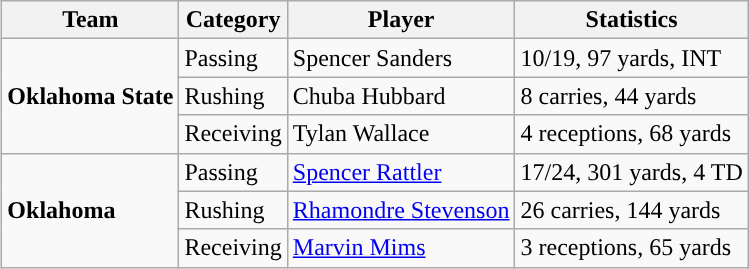<table class="wikitable" style="float: right;">
<tr>
<th>Team</th>
<th>Category</th>
<th>Player</th>
<th>Statistics</th>
</tr>
<tr>
<td rowspan=3><strong>Oklahoma State</strong></td>
<td>Passing</td>
<td>Spencer Sanders</td>
<td>10/19, 97 yards, INT</td>
</tr>
<tr>
<td>Rushing</td>
<td>Chuba Hubbard</td>
<td>8 carries, 44 yards</td>
</tr>
<tr>
<td>Receiving</td>
<td>Tylan Wallace</td>
<td>4 receptions, 68 yards</td>
</tr>
<tr>
<td rowspan=3><strong>Oklahoma</strong></td>
<td>Passing</td>
<td><a href='#'>Spencer Rattler</a></td>
<td>17/24, 301 yards, 4 TD</td>
</tr>
<tr>
<td>Rushing</td>
<td><a href='#'>Rhamondre Stevenson</a></td>
<td>26 carries, 144 yards</td>
</tr>
<tr>
<td>Receiving</td>
<td><a href='#'>Marvin Mims</a></td>
<td>3 receptions, 65 yards</td>
</tr>
</table>
